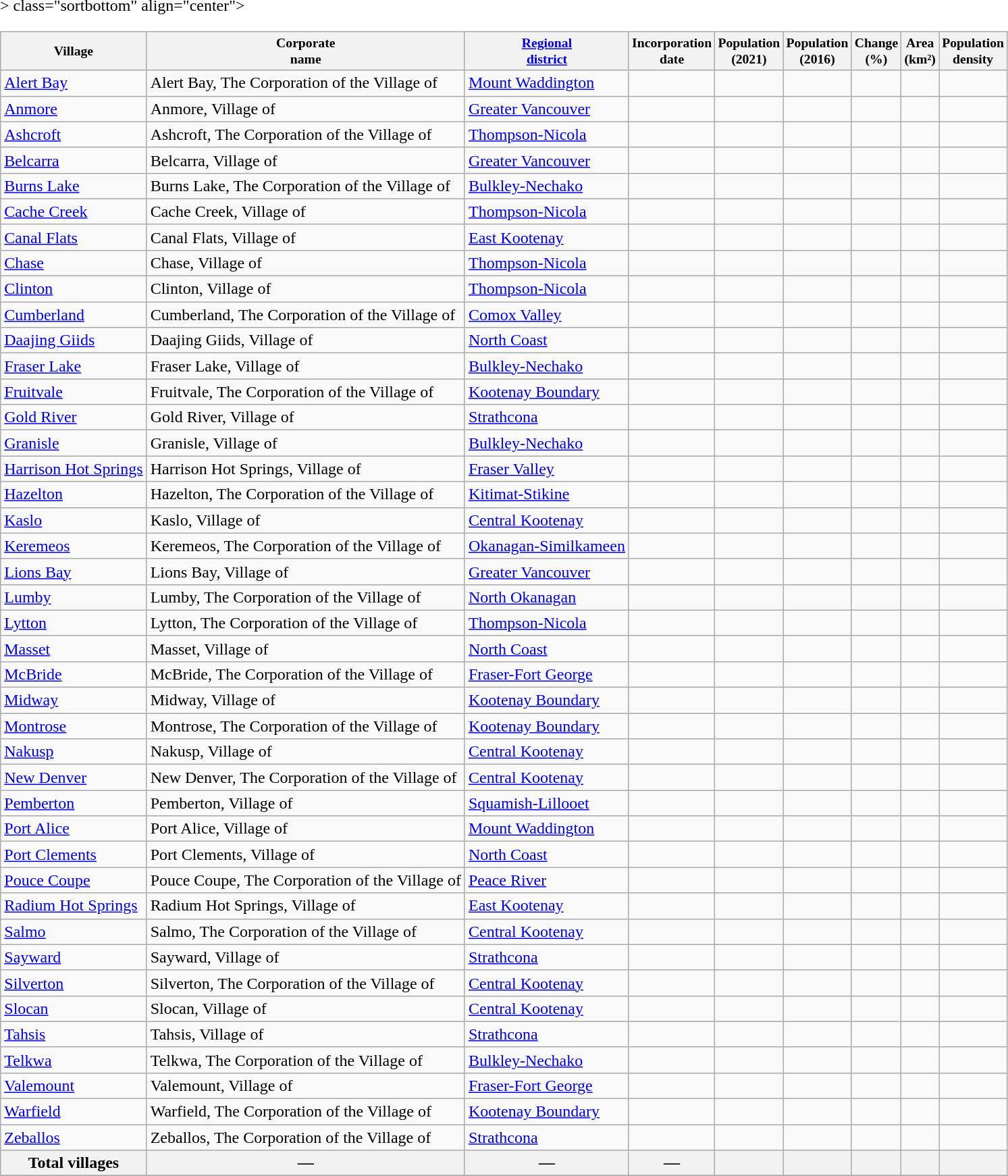<table class="wikitable sortable">
<tr>
<th scope="col" style="font-size: 82%;">Village</th>
<th scope="col" style="font-size: 82%;">Corporate<br>name</th>
<th scope="col" style="font-size: 82%;"><a href='#'>Regional<br>district</a></th>
<th scope="col" style="font-size: 82%;">Incorporation<br>date</th>
<th scope="col" style="font-size: 82%;">Population<br>(2021)</th>
<th scope="col" style="font-size: 82%;">Population<br>(2016)</th>
<th scope="col" style="font-size: 82%;">Change<br>(%)</th>
<th scope="col" style="font-size: 82%;">Area<br>(km²)</th>
<th scope="col" style="font-size: 82%;">Population<br>density</th>
</tr>
<tr <onlyinclude>>
<td scope="row"><a href='#'>Alert Bay</a></td>
<td>Alert Bay, The Corporation of the Village of </onlyinclude><onlyinclude></td>
<td><a href='#'>Mount Waddington</a></td>
<td align=center></td>
<td align=center></td>
<td align=center></td>
<td align=center></td>
<td align=center></td>
<td align=center></td>
</tr>
<tr>
<td scope="row"><a href='#'>Anmore</a></td>
<td>Anmore, Village of </onlyinclude><onlyinclude></td>
<td><a href='#'>Greater Vancouver</a></td>
<td align=center></td>
<td align=center></td>
<td align=center></td>
<td align=center></td>
<td align=center></td>
<td align=center></td>
</tr>
<tr>
<td scope="row"><a href='#'>Ashcroft</a></td>
<td>Ashcroft, The Corporation of the Village of </onlyinclude><onlyinclude></td>
<td><a href='#'>Thompson-Nicola</a></td>
<td align=center></td>
<td align=center></td>
<td align=center></td>
<td align=center></td>
<td align=center></td>
<td align=center></td>
</tr>
<tr>
<td scope="row"><a href='#'>Belcarra</a></td>
<td>Belcarra, Village of </onlyinclude><onlyinclude></td>
<td><a href='#'>Greater Vancouver</a></td>
<td align=center></td>
<td align=center></td>
<td align=center></td>
<td align=center></td>
<td align=center></td>
<td align=center></td>
</tr>
<tr>
<td scope="row"><a href='#'>Burns Lake</a></td>
<td>Burns Lake, The Corporation of the Village of </onlyinclude><onlyinclude></td>
<td><a href='#'>Bulkley-Nechako</a></td>
<td align=center></td>
<td align=center></td>
<td align=center></td>
<td align=center></td>
<td align=center></td>
<td align=center></td>
</tr>
<tr>
<td scope="row"><a href='#'>Cache Creek</a></td>
<td>Cache Creek, Village of </onlyinclude><onlyinclude></td>
<td><a href='#'>Thompson-Nicola</a></td>
<td align=center></td>
<td align=center></td>
<td align=center></td>
<td align=center></td>
<td align=center></td>
<td align=center></td>
</tr>
<tr>
<td scope="row"><a href='#'>Canal Flats</a></td>
<td>Canal Flats, Village of </onlyinclude><onlyinclude></td>
<td><a href='#'>East Kootenay</a></td>
<td align=center></td>
<td align=center></td>
<td align=center></td>
<td align=center></td>
<td align=center></td>
<td align=center></td>
</tr>
<tr>
<td scope="row"><a href='#'>Chase</a></td>
<td>Chase, Village of </onlyinclude><onlyinclude></td>
<td><a href='#'>Thompson-Nicola</a></td>
<td align=center></td>
<td align=center></td>
<td align=center></td>
<td align=center></td>
<td align=center></td>
<td align=center></td>
</tr>
<tr>
<td scope="row"><a href='#'>Clinton</a></td>
<td>Clinton, Village of </onlyinclude><onlyinclude></td>
<td><a href='#'>Thompson-Nicola</a></td>
<td align=center></td>
<td align=center></td>
<td align=center></td>
<td align=center></td>
<td align=center></td>
<td align=center></td>
</tr>
<tr>
<td scope="row"><a href='#'>Cumberland</a></td>
<td>Cumberland, The Corporation of the Village of </onlyinclude><onlyinclude></td>
<td><a href='#'>Comox Valley</a></td>
<td align=center></td>
<td align=center></td>
<td align=center></td>
<td align=center></td>
<td align=center></td>
<td align=center></td>
</tr>
<tr>
<td scope="row"><a href='#'>Daajing Giids</a></td>
<td>Daajing Giids, Village of </onlyinclude><onlyinclude></td>
<td><a href='#'>North Coast</a></td>
<td align=center></td>
<td align=center></td>
<td align=center></td>
<td align=center></td>
<td align=center></td>
<td align=center></td>
</tr>
<tr>
<td scope="row"><a href='#'>Fraser Lake</a></td>
<td>Fraser Lake, Village of </onlyinclude><onlyinclude></td>
<td><a href='#'>Bulkley-Nechako</a></td>
<td align=center></td>
<td align=center></td>
<td align=center></td>
<td align=center></td>
<td align=center></td>
<td align=center></td>
</tr>
<tr>
<td scope="row"><a href='#'>Fruitvale</a></td>
<td>Fruitvale, The Corporation of the Village of </onlyinclude><onlyinclude></td>
<td><a href='#'>Kootenay Boundary</a></td>
<td align=center></td>
<td align=center></td>
<td align=center></td>
<td align=center></td>
<td align=center></td>
<td align=center></td>
</tr>
<tr>
<td scope="row"><a href='#'>Gold River</a></td>
<td>Gold River, Village of </onlyinclude><onlyinclude></td>
<td><a href='#'>Strathcona</a></td>
<td align=center></td>
<td align=center></td>
<td align=center></td>
<td align=center></td>
<td align=center></td>
<td align=center></td>
</tr>
<tr>
<td scope="row"><a href='#'>Granisle</a></td>
<td>Granisle, Village of </onlyinclude><onlyinclude></td>
<td><a href='#'>Bulkley-Nechako</a></td>
<td align=center></td>
<td align=center></td>
<td align=center></td>
<td align=center></td>
<td align=center></td>
<td align=center></td>
</tr>
<tr>
<td scope="row"><a href='#'>Harrison Hot Springs</a></td>
<td>Harrison Hot Springs, Village of </onlyinclude><onlyinclude></td>
<td><a href='#'>Fraser Valley</a></td>
<td align=center></td>
<td align=center></td>
<td align=center></td>
<td align=center></td>
<td align=center></td>
<td align=center></td>
</tr>
<tr>
<td scope="row"><a href='#'>Hazelton</a></td>
<td>Hazelton, The Corporation of the Village of </onlyinclude><onlyinclude></td>
<td><a href='#'>Kitimat-Stikine</a></td>
<td align=center></td>
<td align=center></td>
<td align=center></td>
<td align=center></td>
<td align=center></td>
<td align=center></td>
</tr>
<tr>
<td scope="row"><a href='#'>Kaslo</a></td>
<td>Kaslo, Village of </onlyinclude><onlyinclude></td>
<td><a href='#'>Central Kootenay</a></td>
<td align=center></td>
<td align=center></td>
<td align=center></td>
<td align=center></td>
<td align=center></td>
<td align=center></td>
</tr>
<tr>
<td scope="row"><a href='#'>Keremeos</a></td>
<td>Keremeos, The Corporation of the Village of </onlyinclude><onlyinclude></td>
<td><a href='#'>Okanagan-Similkameen</a></td>
<td align=center></td>
<td align=center></td>
<td align=center></td>
<td align=center></td>
<td align=center></td>
<td align=center></td>
</tr>
<tr>
<td scope="row"><a href='#'>Lions Bay</a></td>
<td>Lions Bay, Village of </onlyinclude><onlyinclude></td>
<td><a href='#'>Greater Vancouver</a></td>
<td align=center></td>
<td align=center></td>
<td align=center></td>
<td align=center></td>
<td align=center></td>
<td align=center></td>
</tr>
<tr>
<td scope="row"><a href='#'>Lumby</a></td>
<td>Lumby, The Corporation of the Village of </onlyinclude><onlyinclude></td>
<td><a href='#'>North Okanagan</a></td>
<td align=center></td>
<td align=center></td>
<td align=center></td>
<td align=center></td>
<td align=center></td>
<td align=center></td>
</tr>
<tr>
<td scope="row"><a href='#'>Lytton</a></td>
<td>Lytton, The Corporation of the Village of </onlyinclude><onlyinclude></td>
<td><a href='#'>Thompson-Nicola</a></td>
<td align=center></td>
<td align=center></td>
<td align=center></td>
<td align=center></td>
<td align=center></td>
<td align=center></td>
</tr>
<tr>
<td scope="row"><a href='#'>Masset</a></td>
<td>Masset, Village of </onlyinclude><onlyinclude></td>
<td><a href='#'>North Coast</a></td>
<td align=center></td>
<td align=center></td>
<td align=center></td>
<td align=center></td>
<td align=center></td>
<td align=center></td>
</tr>
<tr>
<td scope="row"><a href='#'>McBride</a></td>
<td>McBride, The Corporation of the Village of </onlyinclude><onlyinclude></td>
<td><a href='#'>Fraser-Fort George</a></td>
<td align=center></td>
<td align=center></td>
<td align=center></td>
<td align=center></td>
<td align=center></td>
<td align=center></td>
</tr>
<tr>
<td scope="row"><a href='#'>Midway</a></td>
<td>Midway, Village of </onlyinclude><onlyinclude></td>
<td><a href='#'>Kootenay Boundary</a></td>
<td align=center></td>
<td align=center></td>
<td align=center></td>
<td align=center></td>
<td align=center></td>
<td align=center></td>
</tr>
<tr>
<td scope="row"><a href='#'>Montrose</a></td>
<td>Montrose, The Corporation of the Village of </onlyinclude><onlyinclude></td>
<td><a href='#'>Kootenay Boundary</a></td>
<td align=center></td>
<td align=center></td>
<td align=center></td>
<td align=center></td>
<td align=center></td>
<td align=center></td>
</tr>
<tr>
<td scope="row"><a href='#'>Nakusp</a></td>
<td>Nakusp, Village of </onlyinclude><onlyinclude></td>
<td><a href='#'>Central Kootenay</a></td>
<td align=center></td>
<td align=center></td>
<td align=center></td>
<td align=center></td>
<td align=center></td>
<td align=center></td>
</tr>
<tr>
<td scope="row"><a href='#'>New Denver</a></td>
<td>New Denver, The Corporation of the Village of </onlyinclude><onlyinclude></td>
<td><a href='#'>Central Kootenay</a></td>
<td align=center></td>
<td align=center></td>
<td align=center></td>
<td align=center></td>
<td align=center></td>
<td align=center></td>
</tr>
<tr>
<td scope="row"><a href='#'>Pemberton</a></td>
<td>Pemberton, Village of </onlyinclude><onlyinclude></td>
<td><a href='#'>Squamish-Lillooet</a></td>
<td align=center></td>
<td align=center></td>
<td align=center></td>
<td align=center></td>
<td align=center></td>
<td align=center></td>
</tr>
<tr>
<td scope="row"><a href='#'>Port Alice</a></td>
<td>Port Alice, Village of </onlyinclude><onlyinclude></td>
<td><a href='#'>Mount Waddington</a></td>
<td align=center></td>
<td align=center></td>
<td align=center></td>
<td align=center></td>
<td align=center></td>
<td align=center></td>
</tr>
<tr>
<td scope="row"><a href='#'>Port Clements</a></td>
<td>Port Clements, Village of </onlyinclude><onlyinclude></td>
<td><a href='#'>North Coast</a></td>
<td align=center></td>
<td align=center></td>
<td align=center></td>
<td align=center></td>
<td align=center></td>
<td align=center></td>
</tr>
<tr>
<td scope="row"><a href='#'>Pouce Coupe</a></td>
<td>Pouce Coupe, The Corporation of the Village of </onlyinclude><onlyinclude></td>
<td><a href='#'>Peace River</a></td>
<td align=center></td>
<td align=center></td>
<td align=center></td>
<td align=center></td>
<td align=center></td>
<td align=center></td>
</tr>
<tr>
<td scope="row"><a href='#'>Radium Hot Springs</a></td>
<td>Radium Hot Springs, Village of </onlyinclude><onlyinclude></td>
<td><a href='#'>East Kootenay</a></td>
<td align=center></td>
<td align=center></td>
<td align=center></td>
<td align=center></td>
<td align=center></td>
<td align=center></td>
</tr>
<tr>
<td scope="row"><a href='#'>Salmo</a></td>
<td>Salmo, The Corporation of the Village of </onlyinclude><onlyinclude></td>
<td><a href='#'>Central Kootenay</a></td>
<td align=center></td>
<td align=center></td>
<td align=center></td>
<td align=center></td>
<td align=center></td>
<td align=center></td>
</tr>
<tr>
<td scope="row"><a href='#'>Sayward</a></td>
<td>Sayward, Village of </onlyinclude><onlyinclude></td>
<td><a href='#'>Strathcona</a></td>
<td align=center></td>
<td align=center></td>
<td align=center></td>
<td align=center></td>
<td align=center></td>
<td align=center></td>
</tr>
<tr>
<td scope="row"><a href='#'>Silverton</a></td>
<td>Silverton, The Corporation of the Village of </onlyinclude><onlyinclude></td>
<td><a href='#'>Central Kootenay</a></td>
<td align=center></td>
<td align=center></td>
<td align=center></td>
<td align=center></td>
<td align=center></td>
<td align=center></td>
</tr>
<tr>
<td scope="row"><a href='#'>Slocan</a></td>
<td>Slocan, Village of </onlyinclude><onlyinclude></td>
<td><a href='#'>Central Kootenay</a></td>
<td align=center></td>
<td align=center></td>
<td align=center></td>
<td align=center></td>
<td align=center></td>
<td align=center></td>
</tr>
<tr>
<td scope="row"><a href='#'>Tahsis</a></td>
<td>Tahsis, Village of </onlyinclude><onlyinclude></td>
<td><a href='#'>Strathcona</a></td>
<td align=center></td>
<td align=center></td>
<td align=center></td>
<td align=center></td>
<td align=center></td>
<td align=center></td>
</tr>
<tr>
<td scope="row"><a href='#'>Telkwa</a></td>
<td>Telkwa, The Corporation of the Village of </onlyinclude><onlyinclude></td>
<td><a href='#'>Bulkley-Nechako</a></td>
<td align=center></td>
<td align=center></td>
<td align=center></td>
<td align=center></td>
<td align=center></td>
<td align=center></td>
</tr>
<tr>
<td scope="row"><a href='#'>Valemount</a></td>
<td>Valemount, Village of </onlyinclude><onlyinclude></td>
<td><a href='#'>Fraser-Fort George</a></td>
<td align=center></td>
<td align=center></td>
<td align=center></td>
<td align=center></td>
<td align=center></td>
<td align=center></td>
</tr>
<tr>
<td scope="row"><a href='#'>Warfield</a></td>
<td>Warfield, The Corporation of the Village of </onlyinclude><onlyinclude></td>
<td><a href='#'>Kootenay Boundary</a></td>
<td align=center></td>
<td align=center></td>
<td align=center></td>
<td align=center></td>
<td align=center></td>
<td align=center></td>
</tr>
<tr>
<td scope="row"><a href='#'>Zeballos</a></td>
<td>Zeballos, The Corporation of the Village of </onlyinclude><onlyinclude></td>
<td><a href='#'>Strathcona</a></td>
<td align=center></td>
<td align=center></td>
<td align=center></td>
<td align=center></td>
<td align=center></td>
<td align=center></td>
</tr>
<tr </onlyinclude> class="sortbottom" align="center">
<th scope="col" align="center">Total villages</th>
<th scope="col" align="center">—</th>
<th scope="col" align="center">—</th>
<th scope="col" align="center">—</th>
<th scope="col" align="center"></th>
<th scope="col" align="center"></th>
<th scope="col" align="center"></th>
<th scope="col" align="center"></th>
<th scope="col" align="center"></th>
</tr>
<tr>
</tr>
</table>
